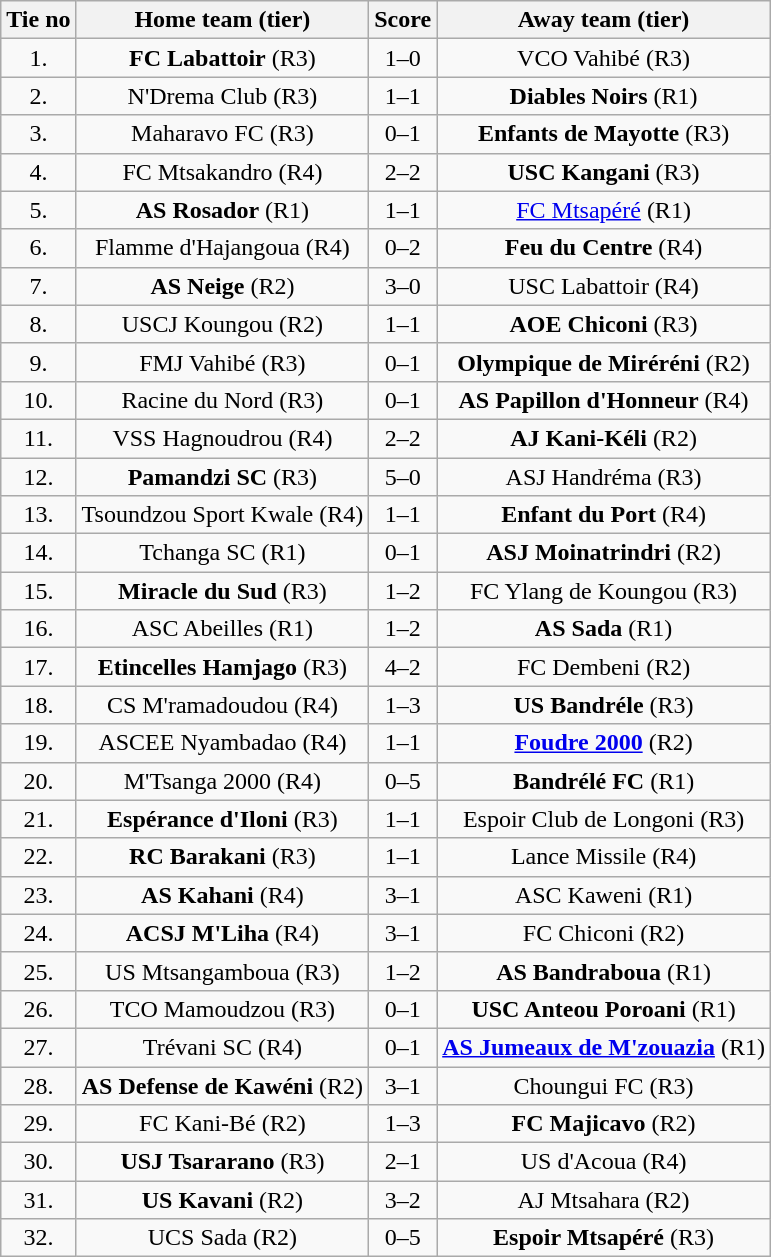<table class="wikitable" style="text-align: center">
<tr>
<th>Tie no</th>
<th>Home team (tier)</th>
<th>Score</th>
<th>Away team (tier)</th>
</tr>
<tr>
<td>1.</td>
<td> <strong>FC Labattoir</strong> (R3)</td>
<td>1–0</td>
<td>VCO Vahibé (R3) </td>
</tr>
<tr>
<td>2.</td>
<td> N'Drema Club (R3)</td>
<td>1–1 </td>
<td><strong>Diables Noirs</strong> (R1) </td>
</tr>
<tr>
<td>3.</td>
<td> Maharavo FC (R3)</td>
<td>0–1</td>
<td><strong>Enfants de Mayotte</strong> (R3) </td>
</tr>
<tr>
<td>4.</td>
<td> FC Mtsakandro (R4)</td>
<td>2–2 </td>
<td><strong>USC Kangani</strong> (R3) </td>
</tr>
<tr>
<td>5.</td>
<td> <strong>AS Rosador</strong> (R1)</td>
<td>1–1 </td>
<td><a href='#'>FC Mtsapéré</a> (R1) </td>
</tr>
<tr>
<td>6.</td>
<td> Flamme d'Hajangoua (R4)</td>
<td>0–2</td>
<td><strong>Feu du Centre</strong> (R4) </td>
</tr>
<tr>
<td>7.</td>
<td> <strong>AS Neige</strong> (R2)</td>
<td>3–0</td>
<td>USC Labattoir (R4) </td>
</tr>
<tr>
<td>8.</td>
<td> USCJ Koungou (R2)</td>
<td>1–1 </td>
<td><strong>AOE Chiconi</strong> (R3) </td>
</tr>
<tr>
<td>9.</td>
<td> FMJ Vahibé (R3)</td>
<td>0–1</td>
<td><strong>Olympique de Miréréni</strong> (R2) </td>
</tr>
<tr>
<td>10.</td>
<td> Racine du Nord (R3)</td>
<td>0–1</td>
<td><strong>AS Papillon d'Honneur</strong> (R4) </td>
</tr>
<tr>
<td>11.</td>
<td> VSS Hagnoudrou (R4)</td>
<td>2–2 </td>
<td><strong>AJ Kani-Kéli</strong> (R2) </td>
</tr>
<tr>
<td>12.</td>
<td> <strong>Pamandzi SC</strong> (R3)</td>
<td>5–0</td>
<td>ASJ Handréma (R3) </td>
</tr>
<tr>
<td>13.</td>
<td> Tsoundzou Sport Kwale (R4)</td>
<td>1–1 </td>
<td><strong>Enfant du Port</strong> (R4) </td>
</tr>
<tr>
<td>14.</td>
<td> Tchanga SC (R1)</td>
<td>0–1</td>
<td><strong>ASJ Moinatrindri</strong> (R2) </td>
</tr>
<tr>
<td>15.</td>
<td> <strong>Miracle du Sud</strong> (R3)</td>
<td>1–2</td>
<td>FC Ylang de Koungou (R3) </td>
</tr>
<tr>
<td>16.</td>
<td> ASC Abeilles (R1)</td>
<td>1–2</td>
<td><strong>AS Sada</strong> (R1) </td>
</tr>
<tr>
<td>17.</td>
<td> <strong>Etincelles Hamjago</strong> (R3)</td>
<td>4–2</td>
<td>FC Dembeni (R2) </td>
</tr>
<tr>
<td>18.</td>
<td> CS M'ramadoudou (R4)</td>
<td>1–3</td>
<td><strong>US Bandréle</strong> (R3) </td>
</tr>
<tr>
<td>19.</td>
<td> ASCEE Nyambadao (R4)</td>
<td>1–1 </td>
<td><strong><a href='#'>Foudre 2000</a></strong> (R2) </td>
</tr>
<tr>
<td>20.</td>
<td> M'Tsanga 2000 (R4)</td>
<td>0–5</td>
<td><strong>Bandrélé FC</strong> (R1) </td>
</tr>
<tr>
<td>21.</td>
<td> <strong>Espérance d'Iloni</strong> (R3)</td>
<td>1–1 </td>
<td>Espoir Club de Longoni (R3) </td>
</tr>
<tr>
<td>22.</td>
<td> <strong>RC Barakani</strong> (R3)</td>
<td>1–1 </td>
<td>Lance Missile (R4) </td>
</tr>
<tr>
<td>23.</td>
<td> <strong>AS Kahani</strong> (R4)</td>
<td>3–1</td>
<td>ASC Kaweni (R1) </td>
</tr>
<tr>
<td>24.</td>
<td> <strong>ACSJ M'Liha</strong> (R4)</td>
<td>3–1</td>
<td>FC Chiconi (R2) </td>
</tr>
<tr>
<td>25.</td>
<td> US Mtsangamboua (R3)</td>
<td>1–2</td>
<td><strong>AS Bandraboua</strong> (R1) </td>
</tr>
<tr>
<td>26.</td>
<td> TCO Mamoudzou (R3)</td>
<td>0–1</td>
<td><strong>USC Anteou Poroani</strong> (R1) </td>
</tr>
<tr>
<td>27.</td>
<td> Trévani SC (R4)</td>
<td>0–1</td>
<td><strong><a href='#'>AS Jumeaux de M'zouazia</a></strong> (R1) </td>
</tr>
<tr>
<td>28.</td>
<td> <strong>AS Defense de Kawéni</strong> (R2)</td>
<td>3–1</td>
<td>Choungui FC (R3) </td>
</tr>
<tr>
<td>29.</td>
<td> FC Kani-Bé (R2)</td>
<td>1–3</td>
<td><strong>FC Majicavo</strong> (R2) </td>
</tr>
<tr>
<td>30.</td>
<td> <strong>USJ Tsararano</strong> (R3)</td>
<td>2–1</td>
<td>US d'Acoua (R4) </td>
</tr>
<tr>
<td>31.</td>
<td> <strong>US Kavani</strong> (R2)</td>
<td>3–2</td>
<td>AJ Mtsahara (R2) </td>
</tr>
<tr>
<td>32.</td>
<td> UCS Sada (R2)</td>
<td>0–5</td>
<td><strong>Espoir Mtsapéré</strong> (R3) </td>
</tr>
</table>
